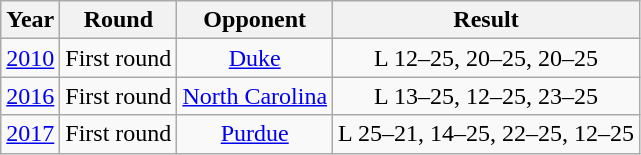<table class="wikitable">
<tr>
<th>Year</th>
<th>Round</th>
<th>Opponent</th>
<th>Result</th>
</tr>
<tr align="center">
<td><a href='#'>2010</a></td>
<td>First round</td>
<td><a href='#'>Duke</a></td>
<td>L 12–25, 20–25, 20–25</td>
</tr>
<tr align="center">
<td><a href='#'>2016</a></td>
<td>First round</td>
<td><a href='#'>North Carolina</a></td>
<td>L 13–25, 12–25, 23–25</td>
</tr>
<tr align="center">
<td><a href='#'>2017</a></td>
<td>First round</td>
<td><a href='#'>Purdue</a></td>
<td>L 25–21, 14–25, 22–25, 12–25</td>
</tr>
</table>
